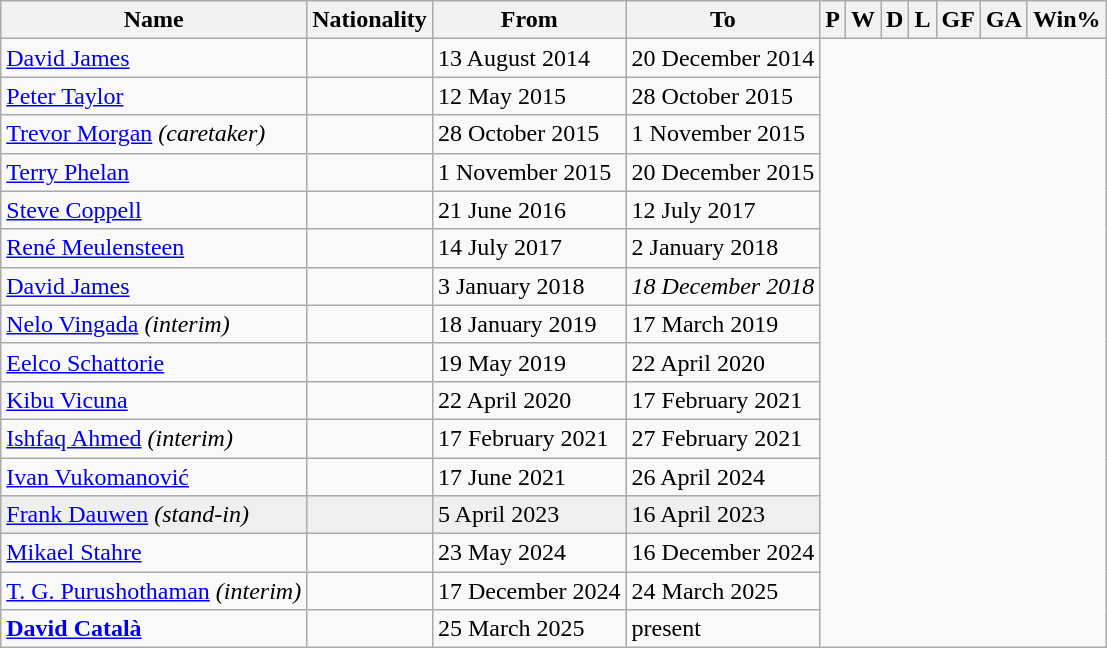<table class="wikitable plainrowheaders sortable" style="text-align:center">
<tr>
<th>Name</th>
<th>Nationality</th>
<th>From</th>
<th class="unsortable">To</th>
<th>P</th>
<th>W</th>
<th>D</th>
<th>L</th>
<th>GF</th>
<th>GA</th>
<th>Win%</th>
</tr>
<tr>
<td scope=row style=text-align:left><a href='#'>David James</a></td>
<td align=left></td>
<td align=left>13 August 2014</td>
<td align=left>20 December 2014<br></td>
</tr>
<tr>
<td scope=row style=text-align:left><a href='#'>Peter Taylor</a></td>
<td align=left></td>
<td align=left>12 May 2015</td>
<td align=left>28 October 2015<br></td>
</tr>
<tr>
<td scope=row style=text-align:left><a href='#'>Trevor Morgan</a> <em>(caretaker)</em></td>
<td align=left></td>
<td align=left>28 October 2015</td>
<td align=left>1 November 2015<br></td>
</tr>
<tr>
<td scope=row style=text-align:left><a href='#'>Terry Phelan</a></td>
<td align=left></td>
<td align=left>1 November 2015</td>
<td align=left>20 December 2015<br></td>
</tr>
<tr>
<td scope=row style=text-align:left><a href='#'>Steve Coppell</a></td>
<td align=left></td>
<td align=left>21 June 2016</td>
<td align=left>12 July 2017<br></td>
</tr>
<tr>
<td scope=row style=text-align:left><a href='#'>René Meulensteen</a></td>
<td align=left></td>
<td align=left>14 July 2017</td>
<td align=left>2 January 2018<br></td>
</tr>
<tr>
<td scope=row style=text-align:left><a href='#'>David James</a></td>
<td align=left></td>
<td align=left>3 January 2018</td>
<td align=left><em>18 December 2018</em><br></td>
</tr>
<tr>
<td scope=row style=text-align:left><a href='#'>Nelo Vingada</a> <em>(interim)</em></td>
<td align=left></td>
<td align=left>18 January 2019</td>
<td align=left>17 March 2019<br></td>
</tr>
<tr>
<td scope=row style=text-align:left><a href='#'>Eelco Schattorie</a></td>
<td align=left></td>
<td align=left>19 May 2019</td>
<td align=left>22 April 2020<br></td>
</tr>
<tr>
<td scope=row style=text-align:left><a href='#'>Kibu Vicuna</a></td>
<td align=left></td>
<td align=left>22 April 2020</td>
<td align=left>17 February 2021<br></td>
</tr>
<tr>
<td scope=row style=text-align:left><a href='#'>Ishfaq Ahmed</a> <em>(interim)</em></td>
<td align=left></td>
<td align=left>17 February 2021</td>
<td align=left>27 February 2021<br></td>
</tr>
<tr>
<td scope=row style=text-align:left><a href='#'>Ivan Vukomanović</a></td>
<td align=left></td>
<td align=left>17 June 2021</td>
<td align=left>26 April 2024<br></td>
</tr>
<tr bgcolor="#EFEFEF">
<td scope=row style=text-align:left><a href='#'>Frank Dauwen</a> <em>(stand-in)</em></td>
<td align=left></td>
<td align=left>5 April 2023</td>
<td align=left>16 April 2023<br></td>
</tr>
<tr>
<td scope=row style=text-align:left><a href='#'>Mikael Stahre</a></td>
<td align=left></td>
<td align=left>23 May 2024</td>
<td align=left>16 December 2024<br></td>
</tr>
<tr>
<td scope="row" style="text-align:left"><a href='#'>T. G. Purushothaman</a>  <em>(interim)</em></td>
<td align="left"></td>
<td align="left">17 December 2024</td>
<td align="left">24 March 2025<br></td>
</tr>
<tr>
<td scope="row" style="text-align:left"><a href='#'><strong>David Català</strong></a></td>
<td align="left"></td>
<td align="left">25 March 2025</td>
<td align="left">present<br></td>
</tr>
</table>
